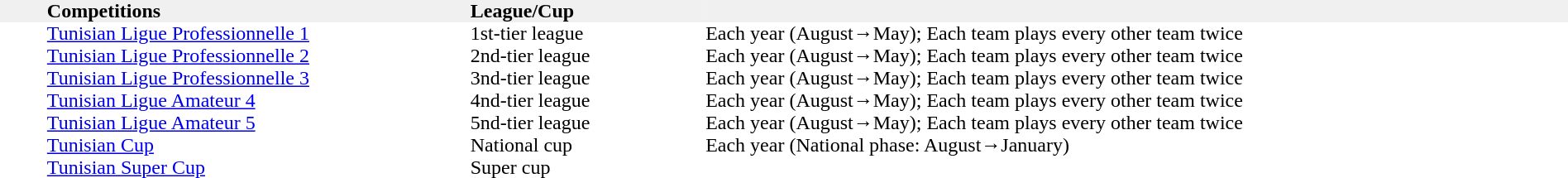<table width="100%" cellspacing="0" cellpadding="0">
<tr bgcolor="F0F0F0">
<th width="3%" align="left"></th>
<th width="27%" align="left">Competitions</th>
<th width="15%" align="left">League/Cup</th>
<th width="55%" align="left"></th>
</tr>
<tr>
<td></td>
<td><a href='#'>Tunisian Ligue Professionnelle 1</a></td>
<td>1st-tier league</td>
<td>Each year (August→May); Each team plays every other team twice</td>
</tr>
<tr>
<td></td>
<td><a href='#'>Tunisian Ligue Professionnelle 2</a></td>
<td>2nd-tier league</td>
<td>Each year (August→May); Each team plays every other team twice</td>
</tr>
<tr>
<td></td>
<td><a href='#'>Tunisian Ligue Professionnelle 3</a></td>
<td>3nd-tier league</td>
<td>Each year (August→May); Each team plays every other team twice</td>
</tr>
<tr>
<td></td>
<td><a href='#'>Tunisian Ligue Amateur 4</a></td>
<td>4nd-tier league</td>
<td>Each year (August→May); Each team plays every other team twice</td>
</tr>
<tr>
<td></td>
<td><a href='#'>Tunisian Ligue Amateur 5</a></td>
<td>5nd-tier league</td>
<td>Each year (August→May); Each team plays every other team twice</td>
</tr>
<tr>
<td></td>
<td><a href='#'>Tunisian Cup</a></td>
<td>National cup</td>
<td>Each year (National phase: August→January)</td>
</tr>
<tr>
<td></td>
<td><a href='#'>Tunisian Super Cup</a></td>
<td>Super cup</td>
<td></td>
</tr>
</table>
